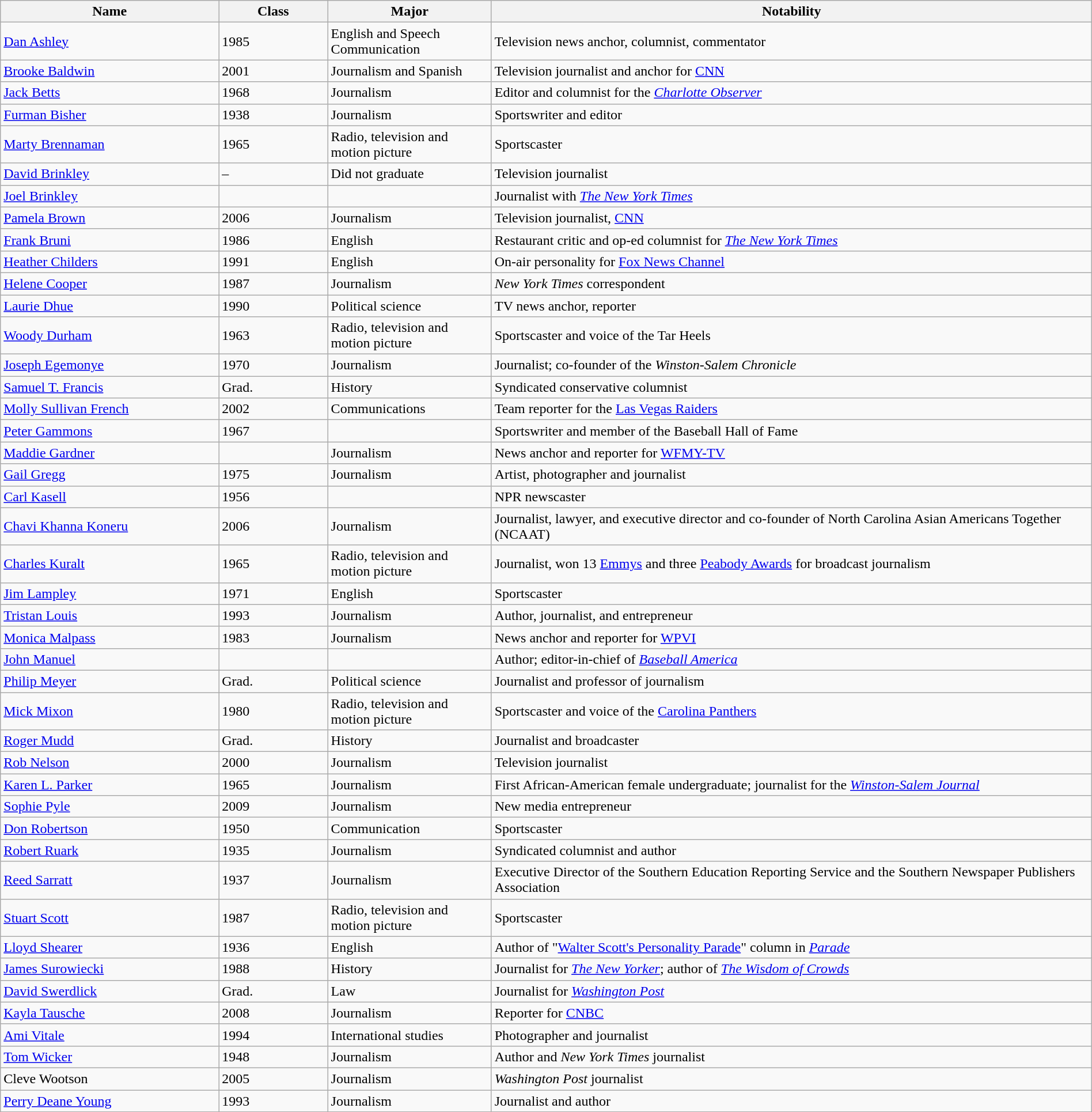<table class="wikitable" width="100%">
<tr>
<th width="20%">Name</th>
<th width="10%">Class</th>
<th width="15%">Major</th>
<th width="55%">Notability</th>
</tr>
<tr>
<td><a href='#'>Dan Ashley</a></td>
<td>1985</td>
<td>English and Speech Communication</td>
<td>Television news anchor, columnist, commentator</td>
</tr>
<tr>
<td><a href='#'>Brooke Baldwin</a></td>
<td>2001</td>
<td>Journalism and Spanish</td>
<td>Television journalist and anchor for <a href='#'>CNN</a></td>
</tr>
<tr>
<td><a href='#'>Jack Betts</a></td>
<td>1968</td>
<td>Journalism</td>
<td>Editor and columnist for the <em><a href='#'>Charlotte Observer</a></em></td>
</tr>
<tr>
<td><a href='#'>Furman Bisher</a></td>
<td>1938</td>
<td>Journalism</td>
<td>Sportswriter and editor</td>
</tr>
<tr>
<td><a href='#'>Marty Brennaman</a></td>
<td>1965</td>
<td>Radio, television and motion picture</td>
<td>Sportscaster</td>
</tr>
<tr>
<td><a href='#'>David Brinkley</a></td>
<td>–</td>
<td>Did not graduate</td>
<td>Television journalist</td>
</tr>
<tr>
<td><a href='#'>Joel Brinkley</a></td>
<td></td>
<td></td>
<td>Journalist with <em><a href='#'>The New York Times</a></em></td>
</tr>
<tr>
<td><a href='#'>Pamela Brown</a></td>
<td>2006</td>
<td>Journalism</td>
<td>Television journalist, <a href='#'>CNN</a></td>
</tr>
<tr>
<td><a href='#'>Frank Bruni</a></td>
<td>1986</td>
<td>English</td>
<td>Restaurant critic and op-ed columnist for <em><a href='#'>The New York Times</a></em></td>
</tr>
<tr>
<td><a href='#'>Heather Childers</a></td>
<td>1991</td>
<td>English</td>
<td>On-air personality for <a href='#'>Fox News Channel</a></td>
</tr>
<tr>
<td><a href='#'>Helene Cooper</a></td>
<td>1987</td>
<td>Journalism</td>
<td><em>New York Times</em> correspondent</td>
</tr>
<tr>
<td><a href='#'>Laurie Dhue</a></td>
<td>1990</td>
<td>Political science</td>
<td>TV news anchor, reporter</td>
</tr>
<tr>
<td><a href='#'>Woody Durham</a></td>
<td>1963</td>
<td>Radio, television and motion picture</td>
<td>Sportscaster and voice of the Tar Heels</td>
</tr>
<tr>
<td><a href='#'>Joseph Egemonye</a></td>
<td>1970</td>
<td>Journalism</td>
<td>Journalist; co-founder of the <em>Winston-Salem Chronicle</em></td>
</tr>
<tr>
<td><a href='#'>Samuel T. Francis</a></td>
<td>Grad.</td>
<td>History</td>
<td>Syndicated conservative columnist</td>
</tr>
<tr>
<td><a href='#'>Molly Sullivan French</a></td>
<td>2002</td>
<td>Communications</td>
<td>Team reporter for the <a href='#'>Las Vegas Raiders</a></td>
</tr>
<tr>
<td><a href='#'>Peter Gammons</a></td>
<td>1967</td>
<td></td>
<td>Sportswriter and member of the Baseball Hall of Fame</td>
</tr>
<tr>
<td><a href='#'>Maddie Gardner</a></td>
<td></td>
<td>Journalism</td>
<td>News anchor and reporter for <a href='#'>WFMY-TV</a></td>
</tr>
<tr>
<td><a href='#'>Gail Gregg</a></td>
<td>1975</td>
<td>Journalism</td>
<td>Artist, photographer and journalist</td>
</tr>
<tr>
<td><a href='#'>Carl Kasell</a></td>
<td>1956</td>
<td></td>
<td>NPR newscaster</td>
</tr>
<tr>
<td><a href='#'>Chavi Khanna Koneru</a></td>
<td>2006</td>
<td>Journalism</td>
<td>Journalist, lawyer, and executive director and co-founder of North Carolina Asian Americans Together (NCAAT)</td>
</tr>
<tr>
<td><a href='#'>Charles Kuralt</a></td>
<td>1965</td>
<td>Radio, television and motion picture</td>
<td>Journalist, won 13 <a href='#'>Emmys</a> and three <a href='#'>Peabody Awards</a> for broadcast journalism</td>
</tr>
<tr>
<td><a href='#'>Jim Lampley</a></td>
<td>1971</td>
<td>English</td>
<td>Sportscaster</td>
</tr>
<tr>
<td><a href='#'>Tristan Louis</a></td>
<td>1993</td>
<td>Journalism</td>
<td>Author, journalist, and entrepreneur</td>
</tr>
<tr>
<td><a href='#'>Monica Malpass</a></td>
<td>1983</td>
<td>Journalism</td>
<td>News anchor and reporter for <a href='#'>WPVI</a></td>
</tr>
<tr>
<td><a href='#'>John Manuel</a></td>
<td></td>
<td></td>
<td>Author; editor-in-chief of <em><a href='#'>Baseball America</a></em></td>
</tr>
<tr>
<td><a href='#'>Philip Meyer</a></td>
<td>Grad.</td>
<td>Political science</td>
<td>Journalist and professor of journalism</td>
</tr>
<tr>
<td><a href='#'>Mick Mixon</a></td>
<td>1980</td>
<td>Radio, television and motion picture</td>
<td>Sportscaster and voice of the <a href='#'>Carolina Panthers</a></td>
</tr>
<tr>
<td><a href='#'>Roger Mudd</a></td>
<td>Grad.</td>
<td>History</td>
<td>Journalist and broadcaster</td>
</tr>
<tr>
<td><a href='#'>Rob Nelson</a></td>
<td>2000</td>
<td>Journalism</td>
<td>Television journalist</td>
</tr>
<tr>
<td><a href='#'>Karen L. Parker</a></td>
<td>1965</td>
<td>Journalism</td>
<td>First African-American female undergraduate; journalist for the <em><a href='#'>Winston-Salem Journal</a></em></td>
</tr>
<tr>
<td><a href='#'>Sophie Pyle</a></td>
<td>2009</td>
<td>Journalism</td>
<td>New media entrepreneur</td>
</tr>
<tr>
<td><a href='#'>Don Robertson</a></td>
<td>1950</td>
<td>Communication</td>
<td>Sportscaster</td>
</tr>
<tr>
<td><a href='#'>Robert Ruark</a></td>
<td>1935</td>
<td>Journalism</td>
<td>Syndicated columnist and author</td>
</tr>
<tr>
<td><a href='#'>Reed Sarratt</a></td>
<td>1937</td>
<td>Journalism</td>
<td>Executive Director of the Southern Education Reporting Service and the Southern Newspaper Publishers Association</td>
</tr>
<tr>
<td><a href='#'>Stuart Scott</a></td>
<td>1987</td>
<td>Radio, television and motion picture</td>
<td>Sportscaster</td>
</tr>
<tr>
<td><a href='#'>Lloyd Shearer</a></td>
<td>1936</td>
<td>English</td>
<td>Author of "<a href='#'>Walter Scott's Personality Parade</a>" column in <em><a href='#'>Parade</a></em></td>
</tr>
<tr>
<td><a href='#'>James Surowiecki</a></td>
<td>1988</td>
<td>History</td>
<td>Journalist for <em><a href='#'>The New Yorker</a></em>; author of <em><a href='#'>The Wisdom of Crowds</a></em></td>
</tr>
<tr>
<td><a href='#'>David Swerdlick</a></td>
<td>Grad.</td>
<td>Law</td>
<td>Journalist for <em><a href='#'>Washington Post</a></em></td>
</tr>
<tr>
<td><a href='#'>Kayla Tausche</a></td>
<td>2008</td>
<td>Journalism</td>
<td>Reporter for <a href='#'>CNBC</a></td>
</tr>
<tr>
<td><a href='#'>Ami Vitale</a></td>
<td>1994</td>
<td>International studies</td>
<td>Photographer and journalist</td>
</tr>
<tr>
<td><a href='#'>Tom Wicker</a></td>
<td>1948</td>
<td>Journalism</td>
<td>Author and <em>New York Times</em> journalist</td>
</tr>
<tr>
<td>Cleve Wootson</td>
<td>2005</td>
<td>Journalism</td>
<td><em>Washington Post</em> journalist</td>
</tr>
<tr>
<td><a href='#'>Perry Deane Young</a></td>
<td>1993</td>
<td>Journalism</td>
<td>Journalist and author</td>
</tr>
</table>
